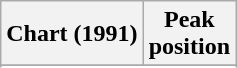<table class="wikitable plainrowheaders sortable">
<tr>
<th scope="col">Chart (1991)</th>
<th scope="col">Peak<br>position</th>
</tr>
<tr>
</tr>
<tr>
</tr>
<tr>
</tr>
</table>
